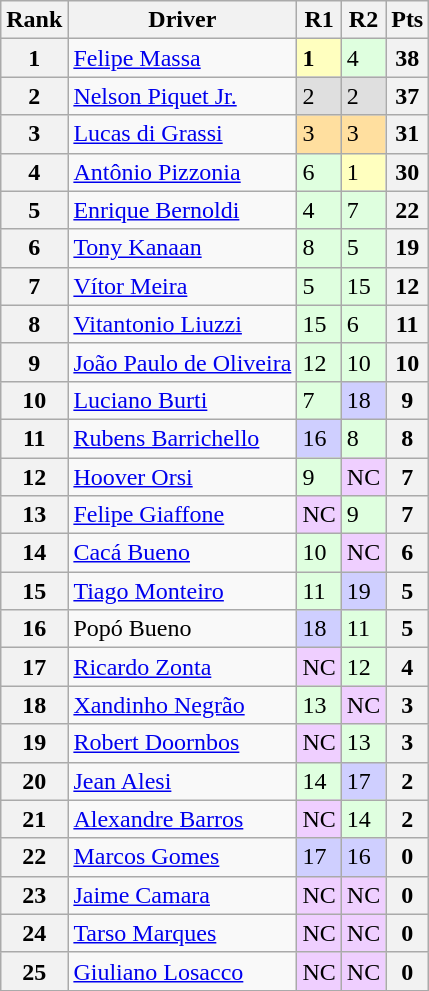<table class="wikitable">
<tr>
<th>Rank</th>
<th>Driver</th>
<th>R1</th>
<th>R2</th>
<th>Pts</th>
</tr>
<tr>
<th>1</th>
<td> <a href='#'>Felipe Massa</a></td>
<td style="background:#ffffbf;"><strong>1</strong></td>
<td style="background:#dfffdf;">4</td>
<th>38</th>
</tr>
<tr>
<th>2</th>
<td> <a href='#'>Nelson Piquet Jr.</a></td>
<td style="background:#dfdfdf;">2</td>
<td style="background:#dfdfdf;">2</td>
<th>37</th>
</tr>
<tr>
<th>3</th>
<td> <a href='#'>Lucas di Grassi</a></td>
<td style="background:#ffdf9f;">3</td>
<td style="background:#ffdf9f;">3</td>
<th>31</th>
</tr>
<tr>
<th>4</th>
<td> <a href='#'>Antônio Pizzonia</a></td>
<td style="background:#dfffdf;">6</td>
<td style="background:#ffffbf;">1</td>
<th>30</th>
</tr>
<tr>
<th>5</th>
<td> <a href='#'>Enrique Bernoldi</a></td>
<td style="background:#dfffdf;">4</td>
<td style="background:#dfffdf;">7</td>
<th>22</th>
</tr>
<tr>
<th>6</th>
<td> <a href='#'>Tony Kanaan</a></td>
<td style="background:#dfffdf;">8</td>
<td style="background:#dfffdf;">5</td>
<th>19</th>
</tr>
<tr>
<th>7</th>
<td> <a href='#'>Vítor Meira</a></td>
<td style="background:#dfffdf;">5</td>
<td style="background:#dfffdf;">15</td>
<th>12</th>
</tr>
<tr>
<th>8</th>
<td> <a href='#'>Vitantonio Liuzzi</a></td>
<td style="background:#dfffdf;">15</td>
<td style="background:#dfffdf;">6</td>
<th>11</th>
</tr>
<tr>
<th>9</th>
<td> <a href='#'>João Paulo de Oliveira</a></td>
<td style="background:#dfffdf;">12</td>
<td style="background:#dfffdf;">10</td>
<th>10</th>
</tr>
<tr>
<th>10</th>
<td> <a href='#'>Luciano Burti</a></td>
<td style="background:#dfffdf;">7</td>
<td style="background:#cfcfff;">18</td>
<th>9</th>
</tr>
<tr>
<th>11</th>
<td> <a href='#'>Rubens Barrichello</a></td>
<td style="background:#cfcfff;">16</td>
<td style="background:#dfffdf;">8</td>
<th>8</th>
</tr>
<tr>
<th>12</th>
<td> <a href='#'>Hoover Orsi</a></td>
<td style="background:#dfffdf;">9</td>
<td style="background:#efcfff;">NC</td>
<th>7</th>
</tr>
<tr>
<th>13</th>
<td> <a href='#'>Felipe Giaffone</a></td>
<td style="background:#efcfff;">NC</td>
<td style="background:#dfffdf;">9</td>
<th>7</th>
</tr>
<tr>
<th>14</th>
<td> <a href='#'>Cacá Bueno</a></td>
<td style="background:#dfffdf;">10</td>
<td style="background:#efcfff;">NC</td>
<th>6</th>
</tr>
<tr>
<th>15</th>
<td> <a href='#'>Tiago Monteiro</a></td>
<td style="background:#dfffdf;">11</td>
<td style="background:#cfcfff;">19</td>
<th>5</th>
</tr>
<tr>
<th>16</th>
<td> Popó Bueno</td>
<td style="background:#cfcfff;">18</td>
<td style="background:#dfffdf;">11</td>
<th>5</th>
</tr>
<tr>
<th>17</th>
<td> <a href='#'>Ricardo Zonta</a></td>
<td style="background:#efcfff;">NC</td>
<td style="background:#dfffdf;">12</td>
<th>4</th>
</tr>
<tr>
<th>18</th>
<td> <a href='#'>Xandinho Negrão</a></td>
<td style="background:#dfffdf;">13</td>
<td style="background:#efcfff;">NC</td>
<th>3</th>
</tr>
<tr>
<th>19</th>
<td> <a href='#'>Robert Doornbos</a></td>
<td style="background:#efcfff;">NC</td>
<td style="background:#dfffdf;">13</td>
<th>3</th>
</tr>
<tr>
<th>20</th>
<td> <a href='#'>Jean Alesi</a></td>
<td style="background:#dfffdf;">14</td>
<td style="background:#cfcfff;">17</td>
<th>2</th>
</tr>
<tr>
<th>21</th>
<td> <a href='#'>Alexandre Barros</a></td>
<td style="background:#efcfff;">NC</td>
<td style="background:#dfffdf;">14</td>
<th>2</th>
</tr>
<tr>
<th>22</th>
<td> <a href='#'>Marcos Gomes</a></td>
<td style="background:#cfcfff;">17</td>
<td style="background:#cfcfff;">16</td>
<th>0</th>
</tr>
<tr>
<th>23</th>
<td> <a href='#'>Jaime Camara</a></td>
<td style="background:#efcfff;">NC</td>
<td style="background:#efcfff;">NC</td>
<th>0</th>
</tr>
<tr>
<th>24</th>
<td> <a href='#'>Tarso Marques</a></td>
<td style="background:#efcfff;">NC</td>
<td style="background:#efcfff;">NC</td>
<th>0</th>
</tr>
<tr>
<th>25</th>
<td> <a href='#'>Giuliano Losacco</a></td>
<td style="background:#efcfff;">NC</td>
<td style="background:#efcfff;">NC</td>
<th>0</th>
</tr>
</table>
